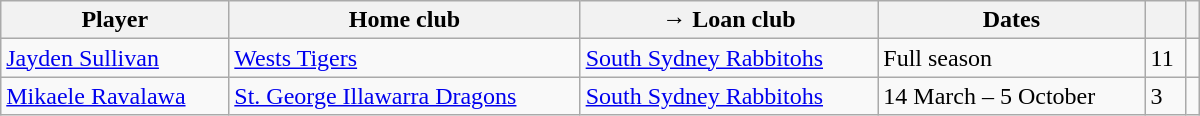<table class="wikitable sortable" style="width:800px;">
<tr>
<th>Player</th>
<th>Home club</th>
<th>→ Loan club</th>
<th>Dates</th>
<th></th>
<th></th>
</tr>
<tr>
<td><a href='#'>Jayden Sullivan</a></td>
<td><a href='#'>Wests Tigers</a></td>
<td><a href='#'>South Sydney Rabbitohs</a></td>
<td>Full season</td>
<td>11</td>
<td></td>
</tr>
<tr>
<td><a href='#'>Mikaele Ravalawa</a></td>
<td><a href='#'>St. George Illawarra Dragons</a></td>
<td><a href='#'>South Sydney Rabbitohs</a></td>
<td>14 March – 5 October<br></td>
<td>3</td>
<td></td>
</tr>
</table>
